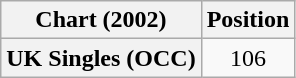<table class="wikitable plainrowheaders" style="text-align:center">
<tr>
<th>Chart (2002)</th>
<th>Position</th>
</tr>
<tr>
<th scope="row">UK Singles (OCC)</th>
<td>106</td>
</tr>
</table>
